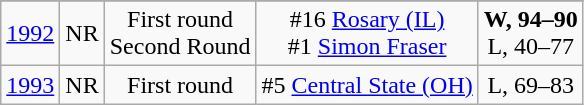<table class="wikitable" style="text-align:center">
<tr>
</tr>
<tr style="text-align:center;">
<td><a href='#'>1992</a></td>
<td>NR</td>
<td>First round<br>Second Round</td>
<td>#16 <a href='#'>Rosary (IL)</a><br>#1 <a href='#'>Simon Fraser</a></td>
<td><strong>W, 94–90</strong><br>L, 40–77</td>
</tr>
<tr style="text-align:center;">
<td><a href='#'>1993</a></td>
<td>NR</td>
<td>First round</td>
<td>#5 <a href='#'>Central State (OH)</a></td>
<td>L, 69–83</td>
</tr>
</table>
